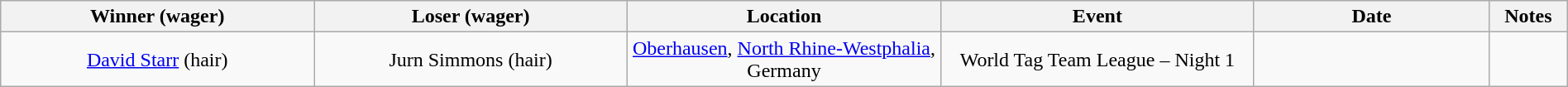<table class="wikitable sortable" width=100%  style="text-align: center">
<tr>
<th width=20% scope="col">Winner (wager)</th>
<th width=20% scope="col">Loser (wager)</th>
<th width=20% scope="col">Location</th>
<th width=20% scope="col">Event</th>
<th width=15% scope="col">Date</th>
<th class="unsortable" width=5% scope="col">Notes</th>
</tr>
<tr>
<td><a href='#'>David Starr</a> (hair)</td>
<td>Jurn Simmons (hair)</td>
<td><a href='#'>Oberhausen</a>, <a href='#'>North Rhine-Westphalia</a>, Germany</td>
<td>World Tag Team League – Night 1</td>
<td></td>
<td></td>
</tr>
</table>
